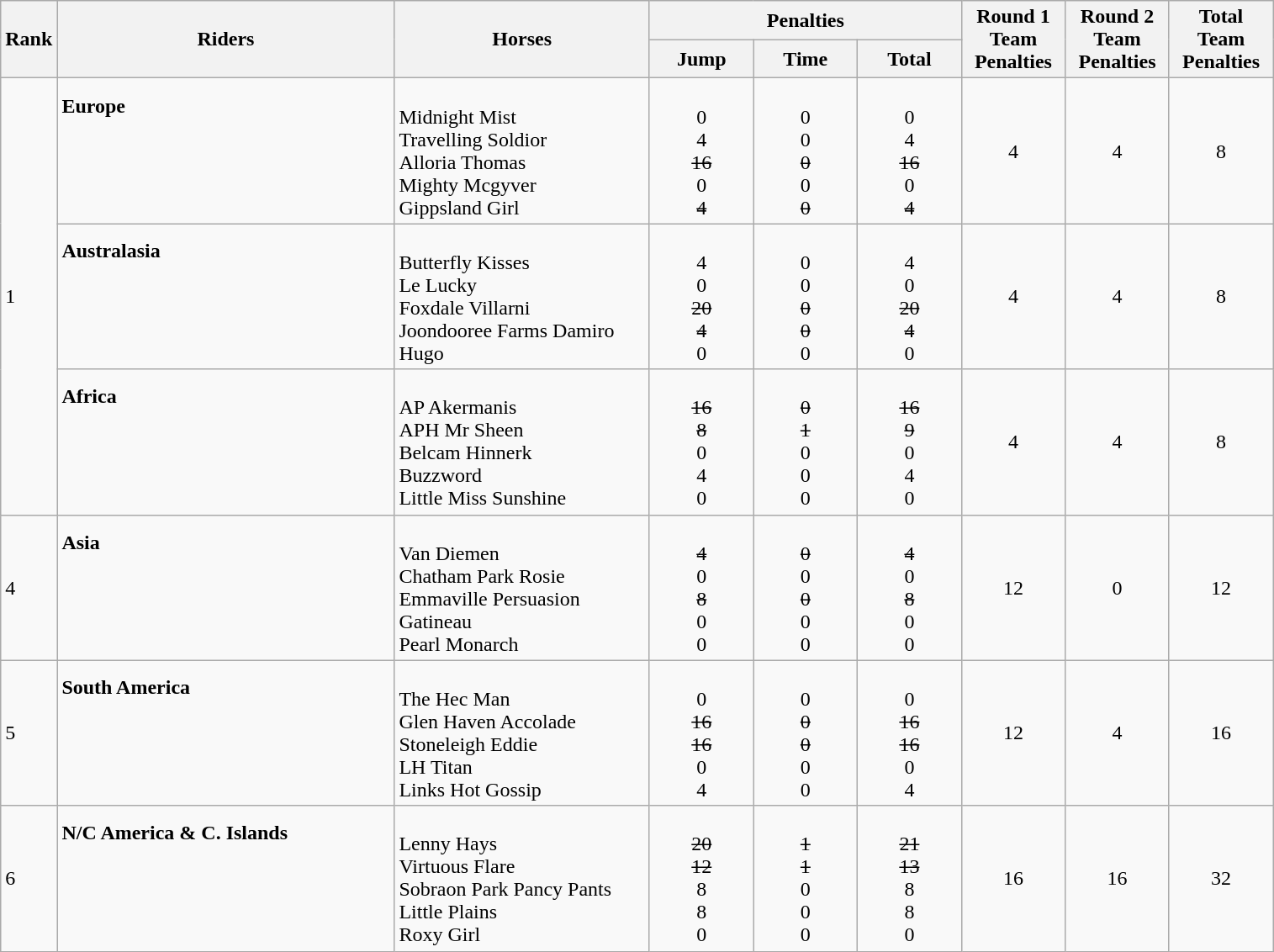<table class="wikitable">
<tr>
<th rowspan="2" width=25>Rank</th>
<th rowspan="2" width=260>Riders</th>
<th rowspan="2" width=195>Horses</th>
<th colspan="3">Penalties</th>
<th rowspan="2" width=75>Round 1 Team Penalties</th>
<th rowspan="2" width=75>Round 2 Team Penalties</th>
<th rowspan="2" width=75>Total Team Penalties</th>
</tr>
<tr>
<th width=75>Jump</th>
<th width=75>Time</th>
<th width=75>Total</th>
</tr>
<tr>
<td rowspan="3">1</td>
<td><strong>Europe</strong><br> <br><br><br><br></td>
<td><br>Midnight Mist<br>Travelling Soldior<br>Alloria Thomas<br>Mighty Mcgyver<br>Gippsland Girl</td>
<td align="center"><br>0<br>4<br><s>16</s><br>0<br><s>4</s></td>
<td align="center"><br>0<br>0<br><s>0</s><br>0<br><s>0</s></td>
<td align="center"><br>0<br>4<br><s>16</s><br>0<br><s>4</s></td>
<td align="center">4</td>
<td align="center">4</td>
<td align="center">8</td>
</tr>
<tr>
<td><strong>Australasia</strong><br> <br><br><br><br></td>
<td><br>Butterfly Kisses<br>Le Lucky<br>Foxdale Villarni<br>Joondooree Farms Damiro<br>Hugo</td>
<td align="center"><br>4<br>0<br><s>20</s><br><s>4</s><br>0</td>
<td align="center"><br>0<br>0<br><s>0</s><br><s>0</s><br>0</td>
<td align="center"><br>4<br>0<br><s>20</s><br><s>4</s><br>0</td>
<td align="center">4</td>
<td align="center">4</td>
<td align="center">8</td>
</tr>
<tr>
<td><strong>Africa</strong><br> <br><br><br><br></td>
<td><br>AP Akermanis<br>APH Mr Sheen<br>Belcam Hinnerk<br>Buzzword<br>Little Miss Sunshine</td>
<td align="center"><br><s>16</s><br><s>8</s><br>0<br>4<br>0</td>
<td align="center"><br><s>0</s><br><s>1</s><br>0<br>0<br>0</td>
<td align="center"><br><s>16</s><br><s>9</s><br>0<br>4<br>0</td>
<td align="center">4</td>
<td align="center">4</td>
<td align="center">8</td>
</tr>
<tr>
<td>4</td>
<td><strong>Asia</strong><br> <br><br><br><br></td>
<td><br>Van Diemen<br>Chatham Park Rosie<br>Emmaville Persuasion<br>Gatineau<br>Pearl Monarch</td>
<td align="center"><br><s>4</s><br>0<br><s>8</s><br>0<br>0</td>
<td align="center"><br><s>0</s><br>0<br><s>0</s><br>0<br>0</td>
<td align="center"><br><s>4</s><br>0<br><s>8</s><br>0<br>0</td>
<td align="center">12</td>
<td align="center">0</td>
<td align="center">12</td>
</tr>
<tr>
<td>5</td>
<td><strong>South America</strong><br> <br><br><br><br></td>
<td><br>The Hec Man<br>Glen Haven Accolade<br>Stoneleigh Eddie<br>LH Titan<br>Links Hot Gossip</td>
<td align="center"><br>0<br><s>16</s><br><s>16</s><br>0<br>4</td>
<td align="center"><br>0<br><s>0</s><br><s>0</s><br>0<br>0</td>
<td align="center"><br>0<br><s>16</s><br><s>16</s><br>0<br>4</td>
<td align="center">12</td>
<td align="center">4</td>
<td align="center">16</td>
</tr>
<tr>
<td>6</td>
<td><strong>N/C America & C. Islands</strong><br> <br><br><br><br></td>
<td><br>Lenny Hays<br>Virtuous Flare<br>Sobraon Park Pancy Pants<br>Little Plains<br>Roxy Girl</td>
<td align="center"><br><s>20</s><br><s>12</s><br>8<br>8<br>0</td>
<td align="center"><br><s>1</s><br><s>1</s><br>0<br>0<br>0</td>
<td align="center"><br><s>21</s><br><s>13</s><br>8<br>8<br>0</td>
<td align="center">16</td>
<td align="center">16</td>
<td align="center">32</td>
</tr>
</table>
